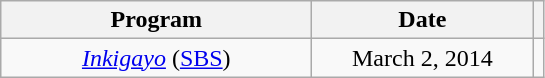<table class="wikitable" style="text-align:center">
<tr>
<th width="200">Program</th>
<th width="140">Date</th>
<th></th>
</tr>
<tr>
<td><em><a href='#'>Inkigayo</a></em> (<a href='#'>SBS</a>)</td>
<td>March 2, 2014</td>
<td></td>
</tr>
</table>
